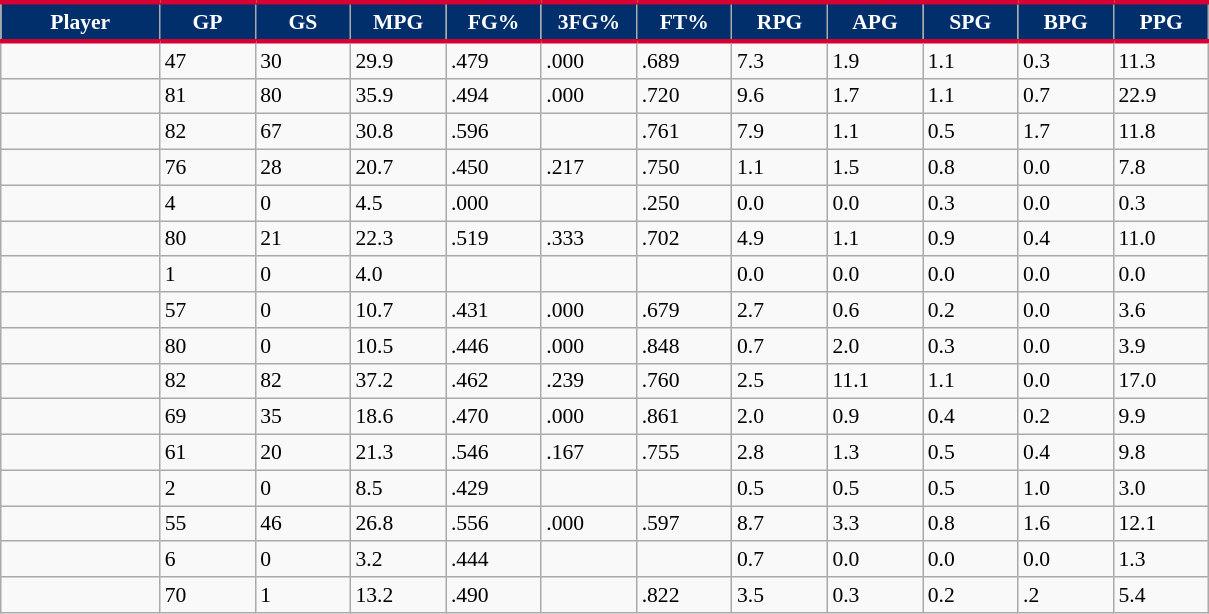<table class="wikitable sortable" style="font-size: 90%">
<tr>
<th style="background: #012F6B; color:#FFFFFF; border-top:#D60032 3px solid; border-bottom:#D60032 3px solid;"  width="10%">Player</th>
<th style="background: #012F6B; color:#FFFFFF; border-top:#D60032 3px solid; border-bottom:#D60032 3px solid;" width="6%">GP</th>
<th style="background: #012F6B; color:#FFFFFF; border-top:#D60032 3px solid; border-bottom:#D60032 3px solid;" width="6%">GS</th>
<th style="background: #012F6B; color:#FFFFFF; border-top:#D60032 3px solid; border-bottom:#D60032 3px solid;" width="6%">MPG</th>
<th style="background: #012F6B; color:#FFFFFF; border-top:#D60032 3px solid; border-bottom:#D60032 3px solid;" width="6%">FG%</th>
<th style="background: #012F6B; color:#FFFFFF; border-top:#D60032 3px solid; border-bottom:#D60032 3px solid;" width="6%">3FG%</th>
<th style="background: #012F6B; color:#FFFFFF; border-top:#D60032 3px solid; border-bottom:#D60032 3px solid;" width="6%">FT%</th>
<th style="background: #012F6B; color:#FFFFFF; border-top:#D60032 3px solid; border-bottom:#D60032 3px solid;" width="6%">RPG</th>
<th style="background: #012F6B; color:#FFFFFF; border-top:#D60032 3px solid; border-bottom:#D60032 3px solid;" width="6%">APG</th>
<th style="background: #012F6B; color:#FFFFFF; border-top:#D60032 3px solid; border-bottom:#D60032 3px solid;" width="6%">SPG</th>
<th style="background: #012F6B; color:#FFFFFF; border-top:#D60032 3px solid; border-bottom:#D60032 3px solid;" width="6%">BPG</th>
<th style="background: #012F6B; color:#FFFFFF; border-top:#D60032 3px solid; border-bottom:#D60032 3px solid;" width="6%">PPG</th>
</tr>
<tr>
<td></td>
<td>47</td>
<td>30</td>
<td>29.9</td>
<td>.479</td>
<td>.000</td>
<td>.689</td>
<td>7.3</td>
<td>1.9</td>
<td>1.1</td>
<td>0.3</td>
<td>11.3</td>
</tr>
<tr>
<td></td>
<td>81</td>
<td>80</td>
<td>35.9</td>
<td>.494</td>
<td>.000</td>
<td>.720</td>
<td>9.6</td>
<td>1.7</td>
<td>1.1</td>
<td>0.7</td>
<td>22.9</td>
</tr>
<tr>
<td></td>
<td>82</td>
<td>67</td>
<td>30.8</td>
<td>.596</td>
<td></td>
<td>.761</td>
<td>7.9</td>
<td>1.1</td>
<td>0.5</td>
<td>1.7</td>
<td>11.8</td>
</tr>
<tr>
<td></td>
<td>76</td>
<td>28</td>
<td>20.7</td>
<td>.450</td>
<td>.217</td>
<td>.750</td>
<td>1.1</td>
<td>1.5</td>
<td>0.8</td>
<td>0.0</td>
<td>7.8</td>
</tr>
<tr>
<td></td>
<td>4</td>
<td>0</td>
<td>4.5</td>
<td>.000</td>
<td></td>
<td>.250</td>
<td>0.0</td>
<td>0.0</td>
<td>0.3</td>
<td>0.0</td>
<td>0.3</td>
</tr>
<tr>
<td></td>
<td>80</td>
<td>21</td>
<td>22.3</td>
<td>.519</td>
<td>.333</td>
<td>.702</td>
<td>4.9</td>
<td>1.1</td>
<td>0.9</td>
<td>0.4</td>
<td>11.0</td>
</tr>
<tr>
<td></td>
<td>1</td>
<td>0</td>
<td>4.0</td>
<td></td>
<td></td>
<td></td>
<td>0.0</td>
<td>0.0</td>
<td>0.0</td>
<td>0.0</td>
<td>0.0</td>
</tr>
<tr>
<td></td>
<td>57</td>
<td>0</td>
<td>10.7</td>
<td>.431</td>
<td>.000</td>
<td>.679</td>
<td>2.7</td>
<td>0.6</td>
<td>0.2</td>
<td>0.0</td>
<td>3.6</td>
</tr>
<tr>
<td></td>
<td>80</td>
<td>0</td>
<td>10.5</td>
<td>.446</td>
<td>.000</td>
<td>.848</td>
<td>0.7</td>
<td>2.0</td>
<td>0.3</td>
<td>0.0</td>
<td>3.9</td>
</tr>
<tr>
<td></td>
<td>82</td>
<td>82</td>
<td>37.2</td>
<td>.462</td>
<td>.239</td>
<td>.760</td>
<td>2.5</td>
<td>11.1</td>
<td>1.1</td>
<td>0.0</td>
<td>17.0</td>
</tr>
<tr>
<td></td>
<td>69</td>
<td>35</td>
<td>18.6</td>
<td>.470</td>
<td>.000</td>
<td>.861</td>
<td>2.0</td>
<td>0.9</td>
<td>0.4</td>
<td>0.2</td>
<td>9.9</td>
</tr>
<tr>
<td></td>
<td>61</td>
<td>20</td>
<td>21.3</td>
<td>.546</td>
<td>.167</td>
<td>.755</td>
<td>2.8</td>
<td>1.3</td>
<td>0.5</td>
<td>0.4</td>
<td>9.8</td>
</tr>
<tr>
<td></td>
<td>2</td>
<td>0</td>
<td>8.5</td>
<td>.429</td>
<td></td>
<td></td>
<td>0.5</td>
<td>0.5</td>
<td>0.5</td>
<td>1.0</td>
<td>3.0</td>
</tr>
<tr>
<td></td>
<td>55</td>
<td>46</td>
<td>26.8</td>
<td>.556</td>
<td>.000</td>
<td>.597</td>
<td>8.7</td>
<td>3.3</td>
<td>0.8</td>
<td>1.6</td>
<td>12.1</td>
</tr>
<tr>
<td></td>
<td>6</td>
<td>0</td>
<td>3.2</td>
<td>.444</td>
<td></td>
<td></td>
<td>0.7</td>
<td>0.0</td>
<td>0.0</td>
<td>0.0</td>
<td>1.3</td>
</tr>
<tr>
<td></td>
<td>70</td>
<td>1</td>
<td>13.2</td>
<td>.490</td>
<td></td>
<td>.822</td>
<td>3.5</td>
<td>0.3</td>
<td>0.2</td>
<td>.2</td>
<td>5.4</td>
</tr>
</table>
